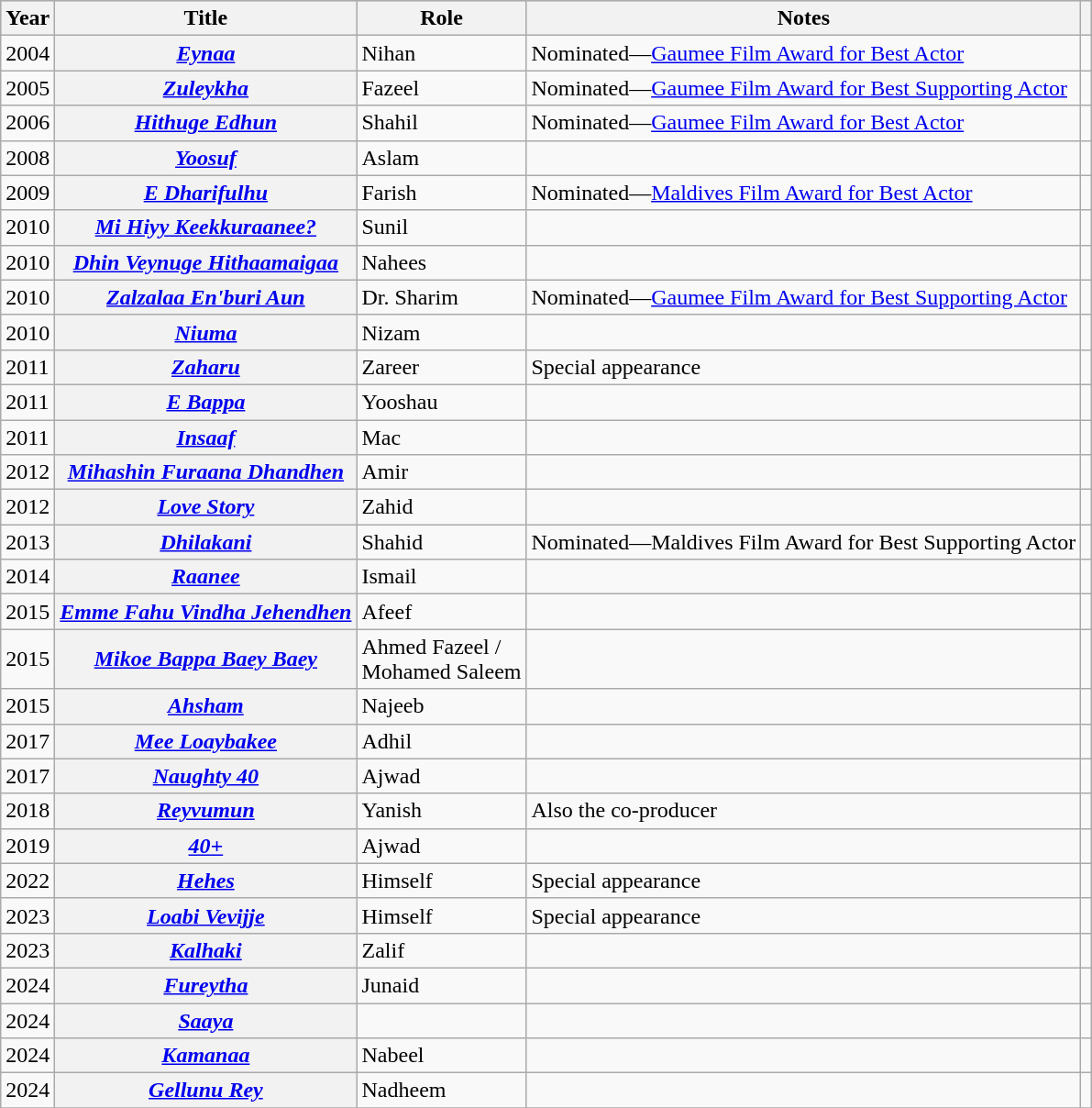<table class="wikitable sortable plainrowheaders">
<tr style="background:#ccc; text-align:center;">
<th scope="col">Year</th>
<th scope="col">Title</th>
<th scope="col">Role</th>
<th scope="col">Notes</th>
<th scope="col" class="unsortable"></th>
</tr>
<tr>
<td>2004</td>
<th scope="row"><em><a href='#'>Eynaa</a></em></th>
<td>Nihan</td>
<td>Nominated—<a href='#'>Gaumee Film Award for Best Actor</a></td>
<td style="text-align: center;"></td>
</tr>
<tr>
<td>2005</td>
<th scope="row"><em><a href='#'>Zuleykha</a></em></th>
<td>Fazeel</td>
<td>Nominated—<a href='#'>Gaumee Film Award for Best Supporting Actor</a></td>
<td style="text-align: center;"></td>
</tr>
<tr>
<td>2006</td>
<th scope="row"><em><a href='#'>Hithuge Edhun</a></em></th>
<td>Shahil</td>
<td>Nominated—<a href='#'>Gaumee Film Award for Best Actor</a></td>
<td style="text-align: center;"></td>
</tr>
<tr>
<td>2008</td>
<th scope="row"><em><a href='#'>Yoosuf</a></em></th>
<td>Aslam</td>
<td></td>
<td style="text-align: center;"></td>
</tr>
<tr>
<td>2009</td>
<th scope="row"><em><a href='#'>E Dharifulhu</a></em></th>
<td>Farish</td>
<td>Nominated—<a href='#'>Maldives Film Award for Best Actor</a></td>
<td style="text-align: center;"></td>
</tr>
<tr>
<td>2010</td>
<th scope="row"><em><a href='#'>Mi Hiyy Keekkuraanee?</a></em></th>
<td>Sunil</td>
<td></td>
<td style="text-align: center;"></td>
</tr>
<tr>
<td>2010</td>
<th scope="row"><em><a href='#'>Dhin Veynuge Hithaamaigaa</a></em></th>
<td>Nahees</td>
<td></td>
<td style="text-align: center;"></td>
</tr>
<tr>
<td>2010</td>
<th scope="row"><em><a href='#'>Zalzalaa En'buri Aun</a></em></th>
<td>Dr. Sharim</td>
<td>Nominated—<a href='#'>Gaumee Film Award for Best Supporting Actor</a></td>
<td style="text-align: center;"></td>
</tr>
<tr>
<td>2010</td>
<th scope="row"><em><a href='#'>Niuma</a></em></th>
<td>Nizam</td>
<td></td>
<td style="text-align: center;"></td>
</tr>
<tr>
<td>2011</td>
<th scope="row"><em><a href='#'>Zaharu</a></em></th>
<td>Zareer</td>
<td>Special appearance</td>
<td style="text-align: center;"></td>
</tr>
<tr>
<td>2011</td>
<th scope="row"><em><a href='#'>E Bappa</a></em></th>
<td>Yooshau</td>
<td></td>
<td style="text-align: center;"></td>
</tr>
<tr>
<td>2011</td>
<th scope="row"><em><a href='#'>Insaaf</a></em></th>
<td>Mac</td>
<td></td>
<td style="text-align: center;"></td>
</tr>
<tr>
<td>2012</td>
<th scope="row"><em><a href='#'>Mihashin Furaana Dhandhen</a></em></th>
<td>Amir</td>
<td></td>
<td style="text-align: center;"></td>
</tr>
<tr>
<td>2012</td>
<th scope="row"><em><a href='#'>Love Story</a></em></th>
<td>Zahid</td>
<td></td>
<td style="text-align: center;"></td>
</tr>
<tr>
<td>2013</td>
<th scope="row"><em><a href='#'>Dhilakani</a></em></th>
<td>Shahid</td>
<td>Nominated—Maldives Film Award for Best Supporting Actor</td>
<td style="text-align: center;"></td>
</tr>
<tr>
<td>2014</td>
<th scope="row"><em><a href='#'>Raanee</a></em></th>
<td>Ismail</td>
<td></td>
<td style="text-align: center;"></td>
</tr>
<tr>
<td>2015</td>
<th scope="row"><em><a href='#'>Emme Fahu Vindha Jehendhen</a></em></th>
<td>Afeef</td>
<td></td>
<td style="text-align: center;"></td>
</tr>
<tr>
<td>2015</td>
<th scope="row"><em><a href='#'>Mikoe Bappa Baey Baey</a></em></th>
<td>Ahmed Fazeel /<br>Mohamed Saleem</td>
<td></td>
<td style="text-align: center;"></td>
</tr>
<tr>
<td>2015</td>
<th scope="row"><em><a href='#'>Ahsham</a></em></th>
<td>Najeeb</td>
<td></td>
<td style="text-align: center;"></td>
</tr>
<tr>
<td>2017</td>
<th scope="row"><em><a href='#'>Mee Loaybakee</a></em></th>
<td>Adhil</td>
<td></td>
<td style="text-align: center;"></td>
</tr>
<tr>
<td>2017</td>
<th scope="row"><em><a href='#'>Naughty 40</a></em></th>
<td>Ajwad</td>
<td></td>
<td style="text-align: center;"></td>
</tr>
<tr>
<td>2018</td>
<th scope="row"><em><a href='#'>Reyvumun</a></em></th>
<td>Yanish</td>
<td>Also the co-producer</td>
<td style="text-align: center;"></td>
</tr>
<tr>
<td>2019</td>
<th scope="row"><em><a href='#'>40+</a></em></th>
<td>Ajwad</td>
<td></td>
<td style="text-align: center;"></td>
</tr>
<tr>
<td>2022</td>
<th scope="row"><em><a href='#'>Hehes</a></em></th>
<td>Himself</td>
<td>Special appearance</td>
<td style="text-align:center;"></td>
</tr>
<tr>
<td>2023</td>
<th scope="row"><em><a href='#'>Loabi Vevijje</a></em></th>
<td>Himself</td>
<td>Special appearance</td>
<td style="text-align:center;"></td>
</tr>
<tr>
<td>2023</td>
<th scope="row"><em><a href='#'>Kalhaki</a></em></th>
<td>Zalif</td>
<td></td>
<td style="text-align: center;"></td>
</tr>
<tr>
<td>2024</td>
<th scope="row"><em><a href='#'>Fureytha</a></em></th>
<td>Junaid</td>
<td></td>
<td style="text-align:center;"></td>
</tr>
<tr>
<td>2024</td>
<th scope="row"><em><a href='#'>Saaya</a></em></th>
<td></td>
<td></td>
<td style="text-align: center;"></td>
</tr>
<tr>
<td>2024</td>
<th scope="row"><em><a href='#'>Kamanaa</a></em></th>
<td>Nabeel</td>
<td></td>
<td style="text-align: center;"></td>
</tr>
<tr>
<td>2024</td>
<th scope="row"><em><a href='#'>Gellunu Rey</a></em></th>
<td>Nadheem</td>
<td></td>
<td style="text-align: center;"></td>
</tr>
<tr>
</tr>
</table>
